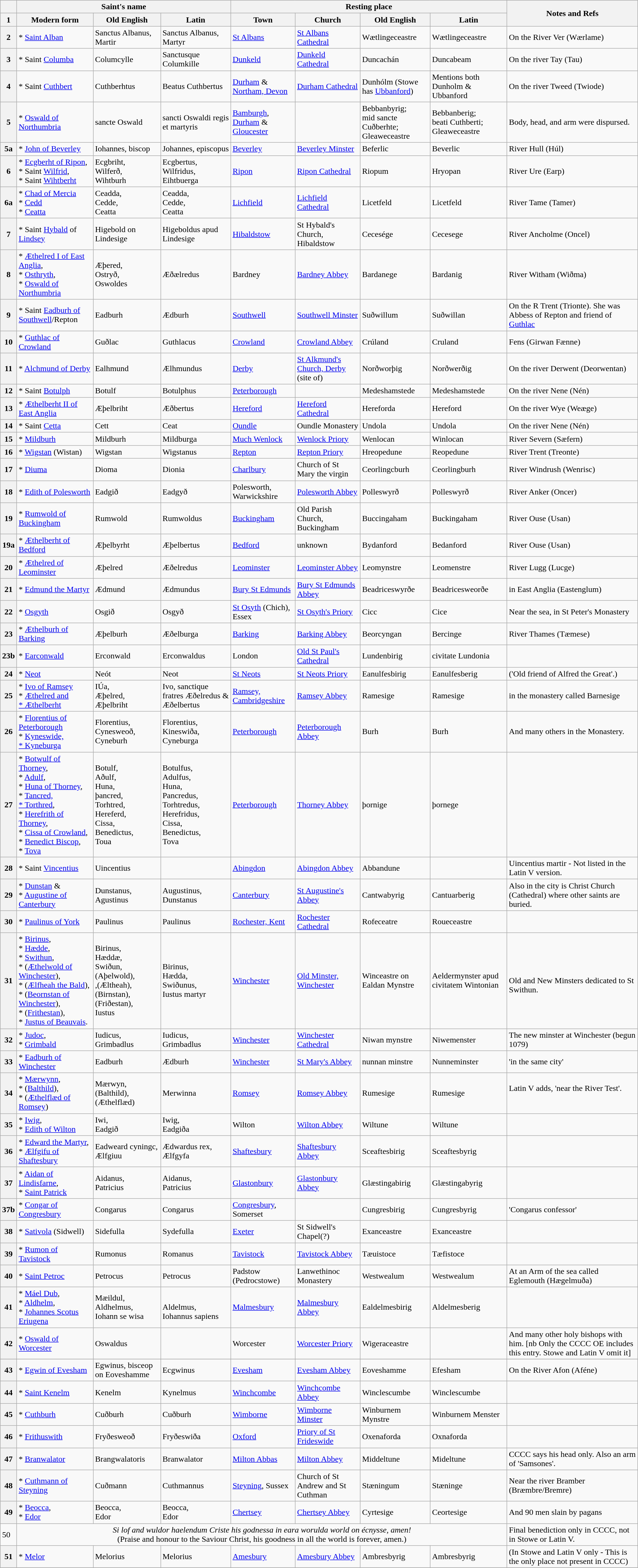<table class=" wikitable plainrowheaders sortable" border="1">
<tr>
<th colspan></th>
<th colspan=3>Saint's name</th>
<th colspan=4>Resting place</th>
<th rowspan=2>Notes and Refs</th>
</tr>
<tr>
<th scope="col">1</th>
<th scope="col">Modern form</th>
<th scope="col">Old English</th>
<th scope="col">Latin</th>
<th scope="col">Town</th>
<th scope="col">Church</th>
<th scope="col">Old English</th>
<th scope="col">Latin</th>
</tr>
<tr>
<th scope="row">2</th>
<td>* <a href='#'>Saint Alban</a></td>
<td>Sanctus Albanus, Martir</td>
<td>Sanctus Albanus, Martyr</td>
<td><a href='#'>St Albans</a></td>
<td><a href='#'>St Albans Cathedral</a></td>
<td>Wætlingeceastre</td>
<td>Wætlingeceastre</td>
<td>On the River Ver (Wærlame)</td>
</tr>
<tr>
<th scope="row">3</th>
<td>* Saint <a href='#'>Columba</a></td>
<td>Columcylle</td>
<td>Sanctusque Columkille</td>
<td><a href='#'>Dunkeld</a></td>
<td><a href='#'>Dunkeld Cathedral</a></td>
<td>Duncachán</td>
<td>Duncabeam</td>
<td>On the river Tay (Tau)</td>
</tr>
<tr>
<th scope="row">4</th>
<td>* Saint <a href='#'>Cuthbert</a></td>
<td>Cuthberhtus</td>
<td>Beatus Cuthbertus</td>
<td><a href='#'>Durham</a> & <a href='#'>Northam, Devon</a></td>
<td><a href='#'>Durham Cathedral</a></td>
<td>Dunhólm (Stowe has <a href='#'>Ubbanford</a>)</td>
<td>Mentions both Dunholm  & Ubbanford</td>
<td>On the river Tweed (Twiode)</td>
</tr>
<tr>
<th scope="row">5</th>
<td>* <a href='#'>Oswald of Northumbria</a></td>
<td>sancte Oswald</td>
<td>sancti Oswaldi regis et martyris</td>
<td><a href='#'>Bamburgh</a>, <br><a href='#'>Durham</a> & <br><a href='#'>Gloucester</a></td>
<td></td>
<td>Bebbanbyrig; <br>mid sancte Cuðberhte; <br>Gleaweceastre</td>
<td>Bebbanberig; <br>beati Cuthberti; <br>Gleaweceastre</td>
<td>Body, head, and arm were dispursed.</td>
</tr>
<tr>
<th scope="row">5a</th>
<td>* <a href='#'>John of Beverley</a></td>
<td>Iohannes, biscop</td>
<td>Johannes, episcopus</td>
<td><a href='#'>Beverley</a></td>
<td><a href='#'>Beverley Minster</a></td>
<td>Beferlic</td>
<td>Beverlic</td>
<td>River Hull (Húl)</td>
</tr>
<tr>
<th scope="row">6</th>
<td>* <a href='#'>Ecgberht of Ripon</a>,<br>* Saint <a href='#'>Wilfrid</a>,<br>* Saint <a href='#'>Wihtberht</a></td>
<td>Ecgbriht,<br>Wilferð,<br>Wihtburh</td>
<td>Ecgbertus,<br>Wilfridus,<br>Eihtbuerga</td>
<td><a href='#'>Ripon</a></td>
<td><a href='#'>Ripon Cathedral</a></td>
<td>Riopum</td>
<td>Hryopan</td>
<td>River Ure (Earp)</td>
</tr>
<tr>
<th scope="row">6a</th>
<td>* <a href='#'>Chad of Mercia</a><br>* <a href='#'>Cedd</a><br>* <a href='#'>Ceatta</a></td>
<td>Ceadda,<br>Cedde,<br>Ceatta</td>
<td>Ceadda,<br>Cedde,<br>Ceatta</td>
<td><a href='#'>Lichfield</a></td>
<td><a href='#'>Lichfield Cathedral</a></td>
<td>Licetfeld</td>
<td>Licetfeld</td>
<td>River Tame (Tamer)</td>
</tr>
<tr>
<th scope="row">7</th>
<td>* Saint <a href='#'>Hybald</a> of <a href='#'>Lindsey</a></td>
<td>Higebold on Lindesige</td>
<td>Higeboldus apud Lindesige</td>
<td><a href='#'>Hibaldstow</a></td>
<td>St Hybald's Church, Hibaldstow</td>
<td>Cecesége</td>
<td>Cecesege</td>
<td>River Ancholme (Oncel)</td>
</tr>
<tr>
<th scope="row">8</th>
<td>* <a href='#'>Æthelred I of East Anglia</a>,<br>* <a href='#'>Osthryth</a>,<br>* <a href='#'>Oswald of Northumbria</a></td>
<td>Æþered, <br>Ostryð,<br>Oswoldes</td>
<td>Æðælredus</td>
<td>Bardney</td>
<td><a href='#'>Bardney Abbey</a></td>
<td>Bardanege</td>
<td>Bardanig</td>
<td>River Witham (Wiðma)</td>
</tr>
<tr>
<th scope="row">9</th>
<td>* Saint <a href='#'>Eadburh of Southwell</a>/Repton</td>
<td>Eadburh</td>
<td>Ædburh</td>
<td><a href='#'>Southwell</a></td>
<td><a href='#'>Southwell Minster</a></td>
<td>Suðwillum</td>
<td>Suðwillan</td>
<td>On the R Trent (Trionte). She was Abbess of Repton and friend of <a href='#'>Guthlac</a></td>
</tr>
<tr>
<th scope="row">10</th>
<td>* <a href='#'>Guthlac of Crowland</a></td>
<td>Guðlac</td>
<td>Guthlacus</td>
<td><a href='#'>Crowland</a></td>
<td><a href='#'>Crowland Abbey</a></td>
<td>Crúland</td>
<td>Cruland</td>
<td>Fens (Girwan Fænne)</td>
</tr>
<tr>
<th scope="row">11</th>
<td>* <a href='#'>Alchmund of Derby</a></td>
<td>Ealhmund</td>
<td>Ælhmundus</td>
<td><a href='#'>Derby</a></td>
<td><a href='#'>St Alkmund's Church, Derby</a> (site of)</td>
<td>Norðworþig</td>
<td>Norðwerðig</td>
<td>On the river Derwent (Deorwentan)</td>
</tr>
<tr>
<th scope="row">12</th>
<td>* Saint <a href='#'>Botulph</a></td>
<td>Botulf</td>
<td>Botulphus</td>
<td><a href='#'>Peterborough</a></td>
<td></td>
<td>Medeshamstede</td>
<td>Medeshamstede</td>
<td>On the river Nene (Nén)</td>
</tr>
<tr>
<th scope="row">13</th>
<td>* <a href='#'>Æthelberht II of East Anglia</a></td>
<td>Æþelbriht</td>
<td>Æðbertus</td>
<td><a href='#'>Hereford</a></td>
<td><a href='#'>Hereford Cathedral</a></td>
<td>Hereforda</td>
<td>Hereford</td>
<td>On the river Wye (Weæge)</td>
</tr>
<tr>
<th scope="row">14</th>
<td>* Saint <a href='#'>Cetta</a></td>
<td>Cett</td>
<td>Ceat</td>
<td><a href='#'>Oundle</a></td>
<td>Oundle Monastery</td>
<td>Undola</td>
<td>Undola</td>
<td>On the river Nene (Nén)</td>
</tr>
<tr>
<th scope="row">15</th>
<td>* <a href='#'>Mildburh</a></td>
<td>Mildburh</td>
<td>Mildburga</td>
<td><a href='#'>Much Wenlock</a></td>
<td><a href='#'>Wenlock Priory</a></td>
<td>Wenlocan</td>
<td>Winlocan</td>
<td>River Severn (Sæfern)</td>
</tr>
<tr>
<th scope="row">16</th>
<td>* <a href='#'>Wigstan</a> (Wistan)</td>
<td>Wigstan</td>
<td>Wigstanus</td>
<td><a href='#'>Repton</a></td>
<td><a href='#'>Repton Priory</a></td>
<td>Hreopedune</td>
<td>Reopedune</td>
<td>River Trent (Treonte)</td>
</tr>
<tr>
<th scope="row">17</th>
<td>* <a href='#'>Diuma</a></td>
<td>Dioma</td>
<td>Dionia</td>
<td><a href='#'>Charlbury</a></td>
<td>Church of St Mary the virgin</td>
<td>Ceorlingcburh</td>
<td>Ceorlingburh</td>
<td>River Windrush (Wenrisc)</td>
</tr>
<tr>
<th scope="row">18</th>
<td>* <a href='#'>Edith of Polesworth</a></td>
<td>Eadgið</td>
<td>Eadgyð</td>
<td>Polesworth, Warwickshire</td>
<td><a href='#'>Polesworth Abbey</a></td>
<td>Polleswyrð</td>
<td>Polleswyrð</td>
<td>River Anker (Oncer)</td>
</tr>
<tr>
<th scope="row">19</th>
<td>* <a href='#'>Rumwold of Buckingham</a></td>
<td>Rumwold</td>
<td>Rumwoldus</td>
<td><a href='#'>Buckingham</a></td>
<td>Old Parish Church, Buckingham</td>
<td>Buccingaham</td>
<td>Buckingaham</td>
<td>River Ouse (Usan)</td>
</tr>
<tr>
<th scope="row">19a</th>
<td>* <a href='#'>Æthelberht of Bedford</a></td>
<td>Æþelbyrht</td>
<td>Æþelbertus</td>
<td><a href='#'>Bedford</a></td>
<td>unknown</td>
<td>Bydanford</td>
<td>Bedanford</td>
<td>River Ouse (Usan)</td>
</tr>
<tr>
<th scope="row">20</th>
<td>* <a href='#'>Æthelred of Leominster</a></td>
<td>Æþelred</td>
<td>Æðelredus</td>
<td><a href='#'>Leominster</a></td>
<td><a href='#'>Leominster Abbey</a></td>
<td>Leomynstre</td>
<td>Leomenstre</td>
<td>River Lugg (Lucge)</td>
</tr>
<tr>
<th scope="row">21</th>
<td>* <a href='#'>Edmund the Martyr</a></td>
<td>Ædmund</td>
<td>Ædmundus</td>
<td><a href='#'>Bury St Edmunds</a></td>
<td><a href='#'>Bury St Edmunds Abbey</a></td>
<td>Beadriceswyrðe</td>
<td>Beadricesweorðe</td>
<td>in East Anglia (Eastenglum)</td>
</tr>
<tr>
<th scope="row">22</th>
<td>* <a href='#'>Osgyth</a></td>
<td>Osgið</td>
<td>Osgyð</td>
<td><a href='#'>St Osyth</a> (Chich), Essex</td>
<td><a href='#'>St Osyth's Priory</a></td>
<td>Cicc</td>
<td>Cice</td>
<td>Near the sea, in St Peter's Monastery</td>
</tr>
<tr>
<th scope="row">23</th>
<td>* <a href='#'>Æthelburh of Barking</a></td>
<td>Æþelburh</td>
<td>Æðelburga</td>
<td><a href='#'>Barking</a></td>
<td><a href='#'>Barking Abbey</a></td>
<td>Beorcyngan</td>
<td>Bercinge</td>
<td>River Thames (Tæmese)</td>
</tr>
<tr>
<th scope="row">23b</th>
<td>* <a href='#'>Earconwald</a></td>
<td>Erconwald</td>
<td>Erconwaldus</td>
<td>London</td>
<td><a href='#'>Old St Paul's Cathedral</a></td>
<td>Lundenbirig</td>
<td>civitate Lundonia</td>
<td></td>
</tr>
<tr>
<th scope="row">24</th>
<td>* <a href='#'>Neot</a></td>
<td>Neót</td>
<td>Neot</td>
<td><a href='#'>St Neots</a></td>
<td><a href='#'>St Neots Priory</a></td>
<td>Eanulfesbirig</td>
<td>Eanulfesberig</td>
<td>('Old friend of Alfred the Great'.)</td>
</tr>
<tr>
<th scope="row">25</th>
<td>* <a href='#'>Ivo of Ramsey</a><br>* <a href='#'>Æthelred and<br>* Æthelberht</a></td>
<td>IÚa,<br>Æþelred,<br>Æþelbriht</td>
<td>Ivo, sanctique fratres Æðelredus & Æðelbertus</td>
<td><a href='#'>Ramsey, Cambridgeshire</a></td>
<td><a href='#'>Ramsey Abbey</a></td>
<td>Ramesige</td>
<td>Ramesige</td>
<td>in the monastery called Barnesige</td>
</tr>
<tr>
<th scope="row">26</th>
<td>* <a href='#'>Florentius of Peterborough</a><br>* <a href='#'>Kyneswide,<br> * Kyneburga</a></td>
<td>Florentius,<br>Cynesweoð,<br>Cyneburh</td>
<td>Florentius,<br>Kineswiða,<br>Cyneburga</td>
<td><a href='#'>Peterborough</a></td>
<td><a href='#'>Peterborough Abbey</a></td>
<td>Burh</td>
<td>Burh</td>
<td>And many others in the Monastery.</td>
</tr>
<tr>
<th scope="row">27</th>
<td>* <a href='#'>Botwulf of Thorney</a>,<br>* <a href='#'>Adulf</a>,<br>* <a href='#'>Huna of Thorney</a>,<br>* <a href='#'>Tancred,<br>* Torthred</a>,<br>* <a href='#'>Herefrith of Thorney</a>,<br>* <a href='#'>Cissa of Crowland</a>,<br>* <a href='#'>Benedict Biscop</a>,<br>* <a href='#'>Tova</a></td>
<td>Botulf,<br>Aðulf,<br>Huna,<br>þancred,<br>Torhtred,<br>Hereferd,<br>Cissa,<br>Benedictus,<br>Toua</td>
<td>Botulfus,<br>Adulfus,<br>Huna, <br>Pancredus,<br>Torhtredus,<br>Herefridus,<br>Cissa,<br>Benedictus,<br>Tova</td>
<td><a href='#'>Peterborough</a></td>
<td><a href='#'>Thorney Abbey</a></td>
<td>þornige</td>
<td>þornege</td>
<td></td>
</tr>
<tr>
<th scope="row">28</th>
<td>* Saint <a href='#'>Vincentius</a></td>
<td>Uincentius</td>
<td></td>
<td><a href='#'>Abingdon</a></td>
<td><a href='#'>Abingdon Abbey</a></td>
<td>Abbandune</td>
<td></td>
<td>Uincentius martir - Not listed in the Latin V version.</td>
</tr>
<tr>
<th scope="row">29</th>
<td>* <a href='#'>Dunstan</a> &<br>* <a href='#'>Augustine of Canterbury</a></td>
<td>Dunstanus,<br>Agustinus</td>
<td>Augustinus,<br>Dunstanus</td>
<td><a href='#'>Canterbury</a></td>
<td><a href='#'>St Augustine's Abbey</a></td>
<td>Cantwabyrig</td>
<td>Cantuarberig</td>
<td>Also in the city is Christ Church (Cathedral) where other saints are buried.</td>
</tr>
<tr>
<th scope="row">30</th>
<td>* <a href='#'>Paulinus of York</a></td>
<td>Paulinus</td>
<td>Paulinus</td>
<td><a href='#'>Rochester, Kent</a></td>
<td><a href='#'>Rochester Cathedral</a></td>
<td>Rofeceatre</td>
<td>Roueceastre</td>
<td></td>
</tr>
<tr>
<th scope="row">31</th>
<td>* <a href='#'>Birinus</a>,<br>* <a href='#'>Hædde</a>,<br>* <a href='#'>Swithun</a>,<br>* (<a href='#'>Æthelwold of Winchester</a>),<br>* (<a href='#'>Ælfheah the Bald</a>),<br>* (<a href='#'>Beornstan of Winchester</a>),<br>* (<a href='#'>Frithestan</a>),<br>* <a href='#'>Justus of Beauvais</a>.</td>
<td>Birinus,<br>Hæddæ,<br>Swiðun,<br>(Aþelwold),<br>,(Æltheah),<br>(Birnstan),<br>(Friðestan),<br>Iustus</td>
<td>Birinus,<br>Hædda,<br>Swiðunus,<br>Iustus martyr</td>
<td><a href='#'>Winchester</a></td>
<td><a href='#'>Old Minster, Winchester</a></td>
<td>Winceastre on Ealdan Mynstre</td>
<td>Aeldermynster apud civitatem Wintonian</td>
<td><br>Old and New Minsters dedicated to St Swithun.</td>
</tr>
<tr>
<th scope="row">32</th>
<td>* <a href='#'>Judoc</a>,<br>* <a href='#'>Grimbald</a></td>
<td>Iudicus,<br>Grimbadlus</td>
<td>Iudicus,<br>Grimbadlus</td>
<td><a href='#'>Winchester</a></td>
<td><a href='#'>Winchester Cathedral</a></td>
<td>Niwan mynstre</td>
<td>Niwemenster</td>
<td>The new minster at Winchester (begun 1079)</td>
</tr>
<tr>
<th scope="row">33</th>
<td>* <a href='#'>Eadburh of Winchester</a></td>
<td>Eadburh</td>
<td>Ædburh</td>
<td><a href='#'>Winchester</a></td>
<td><a href='#'>St Mary's Abbey</a></td>
<td>nunnan minstre</td>
<td>Nunneminster</td>
<td>'in the same city'</td>
</tr>
<tr>
<th scope="row">34</th>
<td>* <a href='#'>Mærwynn</a>,<br>* (<a href='#'>Balthild</a>),<br>* (<a href='#'>Æthelflæd of Romsey</a>)</td>
<td>Mærwyn,<br>(Balthild),<br>(Æthelflæd)</td>
<td>Merwinna</td>
<td><a href='#'>Romsey</a></td>
<td><a href='#'>Romsey Abbey</a></td>
<td>Rumesige</td>
<td>Rumesige</td>
<td>Latin V adds, 'near the River Test'. <br><br></td>
</tr>
<tr>
<th scope="row">35</th>
<td>* <a href='#'>Iwig</a>,<br>* <a href='#'>Edith of Wilton</a></td>
<td>Iwi,<br>Eadgið</td>
<td>Iwig,<br>Eadgiða</td>
<td>Wilton</td>
<td><a href='#'>Wilton Abbey</a></td>
<td>Wiltune</td>
<td>Wiltune</td>
<td></td>
</tr>
<tr>
<th scope="row">36</th>
<td>* <a href='#'>Edward the Martyr</a>,<br>* <a href='#'>Ælfgifu of Shaftesbury</a></td>
<td>Eadweard cyningc,<br>Ælfgiuu</td>
<td>Ædwardus rex,<br>Ælfgyfa</td>
<td><a href='#'>Shaftesbury</a></td>
<td><a href='#'>Shaftesbury Abbey</a></td>
<td>Sceaftesbirig</td>
<td>Sceaftesbyrig</td>
<td></td>
</tr>
<tr>
<th scope="row">37</th>
<td>* <a href='#'>Aidan of Lindisfarne</a>,<br>* <a href='#'>Saint Patrick</a></td>
<td>Aidanus,<br>Patricius</td>
<td>Aidanus,<br>Patricius</td>
<td><a href='#'>Glastonbury</a></td>
<td><a href='#'>Glastonbury Abbey</a></td>
<td>Glæstingabirig</td>
<td>Glæstingabyrig</td>
<td></td>
</tr>
<tr>
<th scope="row">37b</th>
<td>* <a href='#'>Congar of Congresbury</a></td>
<td>Congarus</td>
<td>Congarus</td>
<td><a href='#'>Congresbury</a>, Somerset</td>
<td></td>
<td>Cungresbirig</td>
<td>Cungresbyrig</td>
<td>'Congarus confessor'</td>
</tr>
<tr>
<th scope="row">38</th>
<td>* <a href='#'>Sativola</a> (Sidwell)</td>
<td>Sidefulla</td>
<td>Sydefulla</td>
<td><a href='#'>Exeter</a></td>
<td>St Sidwell's Chapel(?)</td>
<td>Exanceastre</td>
<td>Exanceastre</td>
<td></td>
</tr>
<tr>
<th scope="row">39</th>
<td>* <a href='#'>Rumon of Tavistock</a></td>
<td>Rumonus</td>
<td>Romanus</td>
<td><a href='#'>Tavistock</a></td>
<td><a href='#'>Tavistock Abbey</a></td>
<td>Tæuistoce</td>
<td>Tæfistoce</td>
<td></td>
</tr>
<tr>
<th scope="row">40</th>
<td>* <a href='#'>Saint Petroc</a></td>
<td>Petrocus</td>
<td>Petrocus</td>
<td>Padstow (Pedrocstowe)</td>
<td>Lanwethinoc Monastery</td>
<td>Westwealum</td>
<td>Westwealum</td>
<td>At an Arm of the sea called Eglemouth (Hægelmuða)</td>
</tr>
<tr>
<th scope="row">41</th>
<td>* <a href='#'>Máel Dub</a>,<br>* <a href='#'>Aldhelm</a>,<br>* <a href='#'>Johannes Scotus Eriugena</a></td>
<td>Mæildul,<br>Aldhelmus,<br>Iohann se wisa</td>
<td><br>Aldelmus,<br>Iohannus sapiens</td>
<td><a href='#'>Malmesbury</a></td>
<td><a href='#'>Malmesbury Abbey</a></td>
<td>Ealdelmesbirig</td>
<td>Aldelmesberig</td>
<td></td>
</tr>
<tr>
<th scope="row">42</th>
<td>* <a href='#'>Oswald of Worcester</a></td>
<td>Oswaldus</td>
<td></td>
<td>Worcester</td>
<td><a href='#'>Worcester Priory</a></td>
<td>Wigeraceastre</td>
<td></td>
<td>And many other holy bishops with him. [nb Only the CCCC OE includes this entry. Stowe and Latin V omit it]</td>
</tr>
<tr>
</tr>
<tr>
<th scope="row">43</th>
<td>* <a href='#'>Egwin of Evesham</a></td>
<td>Egwinus, bisceop on Eoveshamme</td>
<td>Ecgwinus</td>
<td><a href='#'>Evesham</a></td>
<td><a href='#'>Evesham Abbey</a></td>
<td>Eoveshamme</td>
<td>Efesham</td>
<td>On the River Afon (Aféne)</td>
</tr>
<tr>
<th scope="row">44</th>
<td>* <a href='#'>Saint Kenelm</a></td>
<td>Kenelm</td>
<td>Kynelmus</td>
<td><a href='#'>Winchcombe</a></td>
<td><a href='#'>Winchcombe Abbey</a></td>
<td>Winclescumbe</td>
<td>Winclescumbe</td>
<td></td>
</tr>
<tr>
<th scope="row">45</th>
<td>* <a href='#'>Cuthburh</a></td>
<td>Cuðburh</td>
<td>Cuðburh</td>
<td><a href='#'>Wimborne</a></td>
<td><a href='#'>Wimborne Minster</a></td>
<td>Winburnem Mynstre</td>
<td>Winburnem Menster</td>
<td></td>
</tr>
<tr>
<th scope="row">46</th>
<td>* <a href='#'>Frithuswith</a></td>
<td>Fryðesweoð</td>
<td>Fryðeswiða</td>
<td><a href='#'>Oxford</a></td>
<td><a href='#'>Priory of St Frideswide</a></td>
<td>Oxenaforda</td>
<td>Oxnaforda</td>
<td></td>
</tr>
<tr>
<th scope="row">47</th>
<td>* <a href='#'>Branwalator</a></td>
<td>Brangwalatoris</td>
<td>Branwalator</td>
<td><a href='#'>Milton Abbas</a></td>
<td><a href='#'>Milton Abbey</a></td>
<td>Middeltune</td>
<td>Mideltune</td>
<td>CCCC says his head only. Also an arm of 'Samsones'.</td>
</tr>
<tr>
<th scope="row">48</th>
<td>* <a href='#'>Cuthmann of Steyning</a></td>
<td>Cuðmann</td>
<td>Cuthmannus</td>
<td><a href='#'>Steyning</a>, Sussex</td>
<td>Church of St Andrew and St Cuthman</td>
<td>Stæningum</td>
<td>Stæninge</td>
<td>Near the river Bramber (Bræmbre/Bremre)</td>
</tr>
<tr>
<th scope="row">49</th>
<td>* <a href='#'>Beocca</a>,<br>* <a href='#'>Edor</a></td>
<td>Beocca,<br>Edor</td>
<td>Beocca,<br>Edor</td>
<td><a href='#'>Chertsey</a></td>
<td><a href='#'>Chertsey Abbey</a></td>
<td>Cyrtesige</td>
<td>Ceortesige</td>
<td>And 90 men slain by pagans</td>
</tr>
<tr>
<td>50</td>
<td colspan="7" align="center"><em>Si lof and wuldor haelendum Criste his godnessa in eara worulda world on écnysse, amen!</em><br>(Praise and honour to the Saviour Christ, his goodness in all the world is forever, amen.)</td>
<td>Final benediction only in CCCC, not in Stowe or Latin V.</td>
</tr>
<tr>
<th scope="row">51</th>
<td>* <a href='#'>Melor</a></td>
<td>Melorius</td>
<td>Melorius</td>
<td><a href='#'>Amesbury</a></td>
<td><a href='#'>Amesbury Abbey</a></td>
<td>Ambresbyrig</td>
<td>Ambresbyrig</td>
<td>(In Stowe and Latin V only - This is the only place not present in CCCC)</td>
</tr>
<tr>
</tr>
</table>
